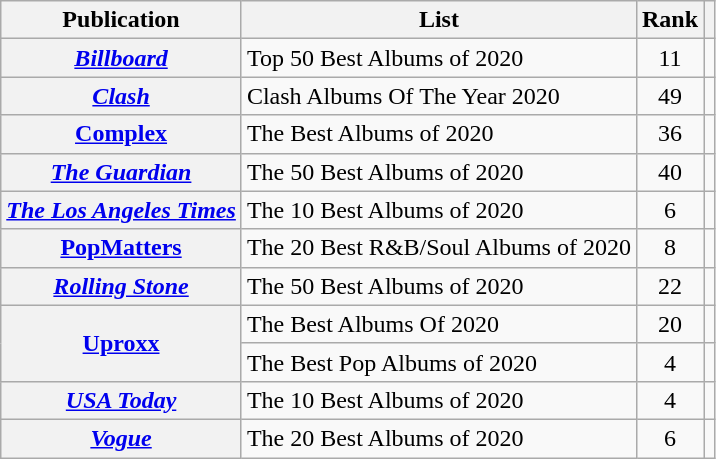<table class="wikitable sortable plainrowheaders">
<tr>
<th scope="col">Publication</th>
<th scope="col" class="unsortable">List</th>
<th scope="col">Rank</th>
<th scope="col" class="unsortable"></th>
</tr>
<tr>
<th scope="row"><em><a href='#'>Billboard</a></em></th>
<td>Top 50 Best Albums of 2020</td>
<td style="text-align: center;">11</td>
<td style="text-align: center;"></td>
</tr>
<tr>
<th scope="row"><em><a href='#'>Clash</a></em></th>
<td>Clash Albums Of The Year 2020</td>
<td style="text-align: center;">49</td>
<td style="text-align: center;"></td>
</tr>
<tr>
<th scope="row"><a href='#'>Complex</a></th>
<td>The Best Albums of 2020</td>
<td style="text-align: center;">36</td>
<td style="text-align: center;"></td>
</tr>
<tr>
<th scope="row"><em><a href='#'>The Guardian</a></em></th>
<td>The 50 Best Albums of 2020</td>
<td style="text-align: center;">40</td>
<td style="text-align: center;"></td>
</tr>
<tr>
<th scope="row"><em><a href='#'>The Los Angeles Times</a></em></th>
<td>The 10 Best Albums of 2020</td>
<td style="text-align: center;">6</td>
<td style="text-align: center;"></td>
</tr>
<tr>
<th scope="row"><a href='#'>PopMatters</a></th>
<td>The 20 Best R&B/Soul Albums of 2020</td>
<td style="text-align: center;">8</td>
<td style="text-align: center;"></td>
</tr>
<tr>
<th scope="row"><em><a href='#'>Rolling Stone</a></em></th>
<td>The 50 Best Albums of 2020</td>
<td style="text-align: center;">22</td>
<td style="text-align: center;"></td>
</tr>
<tr>
<th scope="row" rowspan="2"><a href='#'>Uproxx</a></th>
<td>The Best Albums Of 2020</td>
<td style="text-align: center;">20</td>
<td style="text-align: center;"></td>
</tr>
<tr>
<td>The Best Pop Albums of 2020</td>
<td style="text-align: center;">4</td>
<td style="text-align: center;"></td>
</tr>
<tr>
<th scope="row"><em><a href='#'>USA Today</a></em></th>
<td>The 10 Best Albums of 2020</td>
<td style="text-align: center;">4</td>
<td style="text-align: center;"></td>
</tr>
<tr>
<th scope="row"><em><a href='#'>Vogue</a></em></th>
<td>The 20 Best Albums of 2020</td>
<td style="text-align: center;">6</td>
<td style="text-align: center;"></td>
</tr>
</table>
